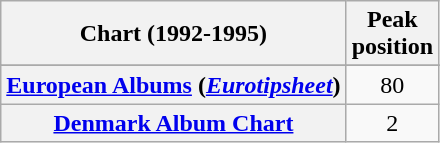<table class="wikitable sortable plainrowheaders">
<tr>
<th scope="col">Chart (1992-1995)</th>
<th scope="col">Peak<br>position</th>
</tr>
<tr>
</tr>
<tr>
</tr>
<tr>
</tr>
<tr>
</tr>
<tr>
<th scope="row"><a href='#'>European Albums</a> (<em><a href='#'>Eurotipsheet</a></em>)</th>
<td style="text-align:center;">80</td>
</tr>
<tr>
<th scope="row"><a href='#'>Denmark Album Chart</a></th>
<td style="text-align:center;">2</td>
</tr>
</table>
